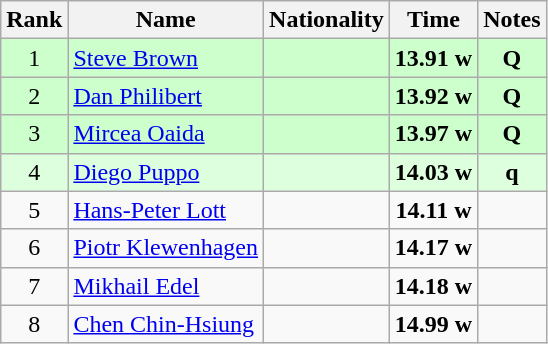<table class="wikitable sortable" style="text-align:center">
<tr>
<th>Rank</th>
<th>Name</th>
<th>Nationality</th>
<th>Time</th>
<th>Notes</th>
</tr>
<tr bgcolor=ccffcc>
<td>1</td>
<td align=left><a href='#'>Steve Brown</a></td>
<td align=left></td>
<td><strong>13.91</strong> <strong>w</strong></td>
<td><strong>Q</strong></td>
</tr>
<tr bgcolor=ccffcc>
<td>2</td>
<td align=left><a href='#'>Dan Philibert</a></td>
<td align=left></td>
<td><strong>13.92</strong> <strong>w</strong></td>
<td><strong>Q</strong></td>
</tr>
<tr bgcolor=ccffcc>
<td>3</td>
<td align=left><a href='#'>Mircea Oaida</a></td>
<td align=left></td>
<td><strong>13.97</strong> <strong>w</strong></td>
<td><strong>Q</strong></td>
</tr>
<tr bgcolor=ddffdd>
<td>4</td>
<td align=left><a href='#'>Diego Puppo</a></td>
<td align=left></td>
<td><strong>14.03</strong> <strong>w</strong></td>
<td><strong>q</strong></td>
</tr>
<tr>
<td>5</td>
<td align=left><a href='#'>Hans-Peter Lott</a></td>
<td align=left></td>
<td><strong>14.11</strong> <strong>w</strong></td>
<td></td>
</tr>
<tr>
<td>6</td>
<td align=left><a href='#'>Piotr Klewenhagen</a></td>
<td align=left></td>
<td><strong>14.17</strong> <strong>w</strong></td>
<td></td>
</tr>
<tr>
<td>7</td>
<td align=left><a href='#'>Mikhail Edel</a></td>
<td align=left></td>
<td><strong>14.18</strong> <strong>w</strong></td>
<td></td>
</tr>
<tr>
<td>8</td>
<td align=left><a href='#'>Chen Chin-Hsiung</a></td>
<td align=left></td>
<td><strong>14.99</strong> <strong>w</strong></td>
<td></td>
</tr>
</table>
